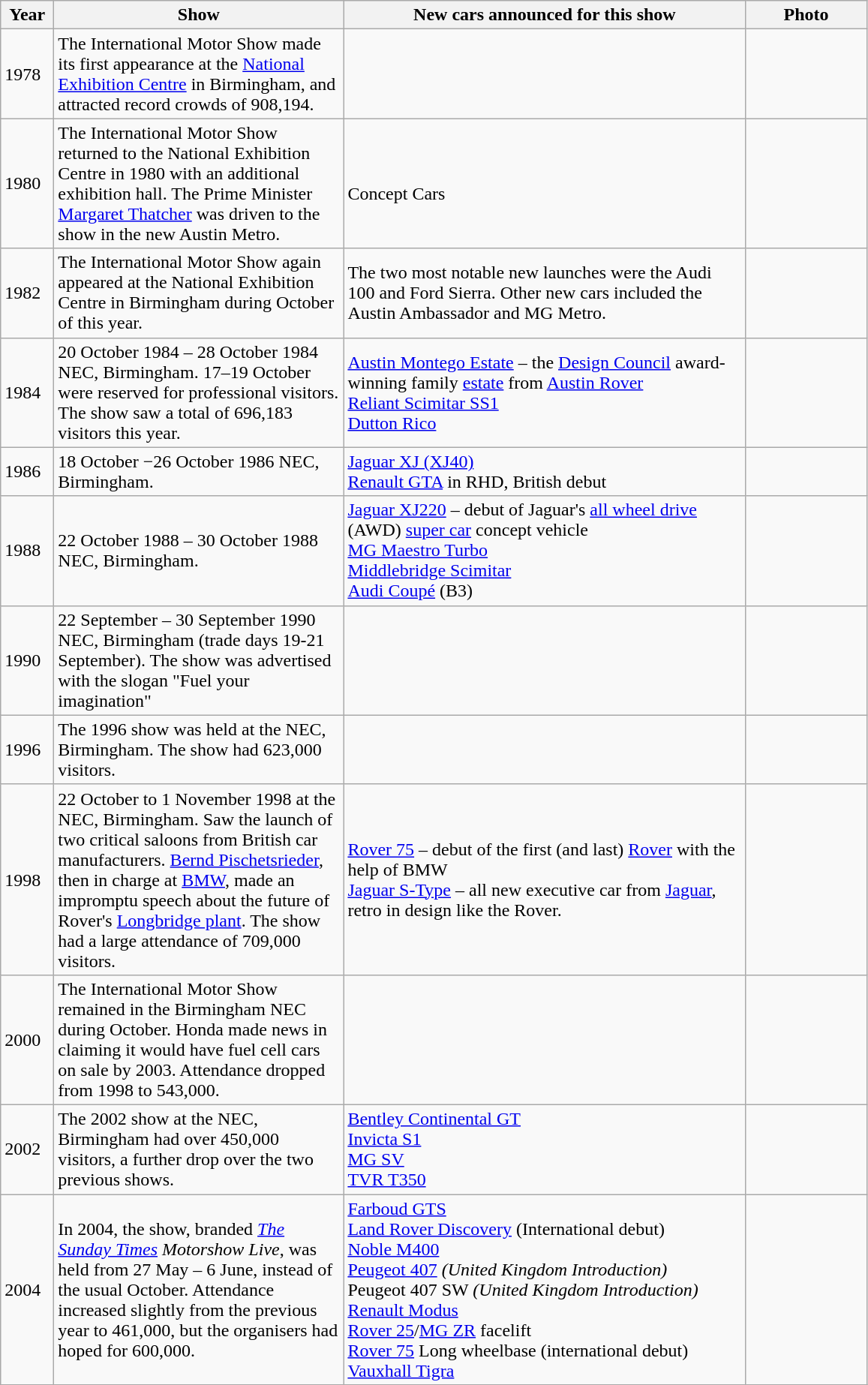<table class="wikitable">
<tr>
<th scope="col" style="width: 40px;">Year</th>
<th scope="col" style="width: 250px;">Show</th>
<th scope="col" style="width: 350px;">New cars announced for this show</th>
<th scope="col" style="width: 100px;">Photo</th>
</tr>
<tr>
<td>1978</td>
<td>The International Motor Show made its first appearance at the <a href='#'>National Exhibition Centre</a> in Birmingham, and attracted record crowds of 908,194.</td>
<td></td>
</tr>
<tr>
<td>1980</td>
<td>The International Motor Show returned to the National Exhibition Centre in 1980 with an additional exhibition hall. The Prime Minister <a href='#'>Margaret Thatcher</a> was driven to the show in the new Austin Metro.</td>
<td><br>Concept Cars</td>
<td></td>
</tr>
<tr>
<td>1982</td>
<td>The International Motor Show again appeared at the National Exhibition Centre in Birmingham during October of this year.</td>
<td>The two most notable new launches were the Audi 100 and Ford Sierra. Other new cars included the Austin Ambassador and MG Metro.</td>
<td></td>
</tr>
<tr>
<td>1984</td>
<td>20 October 1984 – 28 October 1984 NEC, Birmingham. 17–19 October were reserved for professional visitors. The show saw a total of 696,183 visitors this year.</td>
<td><a href='#'>Austin Montego Estate</a> – the <a href='#'>Design Council</a> award-winning family <a href='#'>estate</a> from <a href='#'>Austin Rover</a><br><a href='#'>Reliant Scimitar SS1</a><br><a href='#'>Dutton Rico</a></td>
<td></td>
</tr>
<tr>
<td>1986</td>
<td>18 October −26 October 1986 NEC, Birmingham.</td>
<td><a href='#'>Jaguar XJ (XJ40)</a><br><a href='#'>Renault GTA</a> in RHD, British debut</td>
<td></td>
</tr>
<tr>
<td>1988</td>
<td>22 October 1988 – 30 October 1988 NEC, Birmingham.</td>
<td><a href='#'>Jaguar XJ220</a> – debut of Jaguar's  <a href='#'>all wheel drive</a> (AWD) <a href='#'>super car</a> concept vehicle<br><a href='#'>MG Maestro Turbo</a><br><a href='#'>Middlebridge Scimitar</a><br><a href='#'>Audi Coupé</a> (B3)</td>
<td></td>
</tr>
<tr>
<td>1990</td>
<td>22 September – 30 September 1990 NEC, Birmingham (trade days 19-21 September). The show was advertised with the slogan "Fuel your imagination"</td>
<td></td>
<td></td>
</tr>
<tr>
<td>1996</td>
<td>The 1996 show was held at the NEC, Birmingham. The show had 623,000 visitors.</td>
<td></td>
<td></td>
</tr>
<tr>
<td>1998</td>
<td>22 October to 1 November 1998 at the NEC, Birmingham. Saw the launch of two critical saloons from British car manufacturers. <a href='#'>Bernd Pischetsrieder</a>, then in charge at <a href='#'>BMW</a>, made an impromptu speech about the future of Rover's <a href='#'>Longbridge plant</a>. The show had a large attendance of 709,000 visitors.</td>
<td><a href='#'>Rover 75</a> – debut of the first (and last) <a href='#'>Rover</a> with the help of BMW<br><a href='#'>Jaguar S-Type</a> – all new executive car from <a href='#'>Jaguar</a>, retro in design like the Rover.</td>
<td></td>
</tr>
<tr>
<td>2000</td>
<td>The International Motor Show remained in the Birmingham NEC during October. Honda made news in claiming it would have fuel cell cars on sale by 2003. Attendance dropped from 1998 to 543,000.</td>
<td></td>
<td></td>
</tr>
<tr>
<td>2002</td>
<td>The 2002 show at the NEC, Birmingham had over 450,000 visitors, a further drop over the two previous shows.</td>
<td><a href='#'>Bentley Continental GT</a><br><a href='#'>Invicta S1</a><br><a href='#'>MG SV</a><br><a href='#'>TVR T350</a></td>
<td></td>
</tr>
<tr>
<td>2004</td>
<td>In 2004, the show, branded <em><a href='#'>The Sunday Times</a> Motorshow Live</em>, was held from 27 May – 6 June, instead of the usual October. Attendance increased slightly from the previous year to 461,000, but the organisers had hoped for 600,000.</td>
<td><a href='#'>Farboud GTS</a><br><a href='#'>Land Rover Discovery</a> (International debut)<br><a href='#'>Noble M400</a><br><a href='#'>Peugeot 407</a> <em>(United Kingdom Introduction)</em><br>Peugeot 407 SW <em>(United Kingdom Introduction)</em><br><a href='#'>Renault Modus</a><br><a href='#'>Rover 25</a>/<a href='#'>MG ZR</a> facelift<br><a href='#'>Rover 75</a> Long wheelbase (international debut)<br><a href='#'>Vauxhall Tigra</a></td>
<td></td>
</tr>
<tr>
</tr>
</table>
